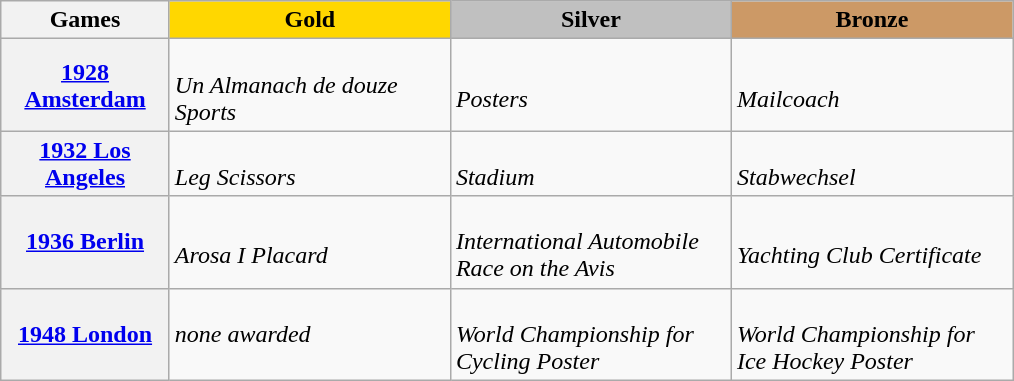<table class="wikitable sortable plainrowheaders">
<tr>
<th scope="col" style="width:105px;">Games</th>
<th scope="col" style="background-color:gold; width:180px;">Gold</th>
<th scope="col" style="background-color:silver; width:180px;">Silver</th>
<th scope="col" style="background-color:#cc9966; width:180px;">Bronze</th>
</tr>
<tr>
<th scope="row"><a href='#'>1928 Amsterdam</a></th>
<td><br><em>Un Almanach de douze Sports</em></td>
<td><br><em>Posters</em></td>
<td><br><em>Mailcoach</em></td>
</tr>
<tr>
<th scope="row"><a href='#'>1932 Los Angeles</a></th>
<td><br><em>Leg Scissors</em></td>
<td><br><em>Stadium</em></td>
<td><br><em>Stabwechsel</em></td>
</tr>
<tr>
<th scope="row"><a href='#'>1936 Berlin</a></th>
<td><br><em>Arosa I Placard</em></td>
<td><br><em>International Automobile Race on the Avis</em></td>
<td><br><em>Yachting Club Certificate</em></td>
</tr>
<tr>
<th scope="row"><a href='#'>1948 London</a></th>
<td><em>none awarded</em></td>
<td><br><em>World Championship for Cycling Poster</em></td>
<td><br><em>World Championship for Ice Hockey Poster</em></td>
</tr>
</table>
